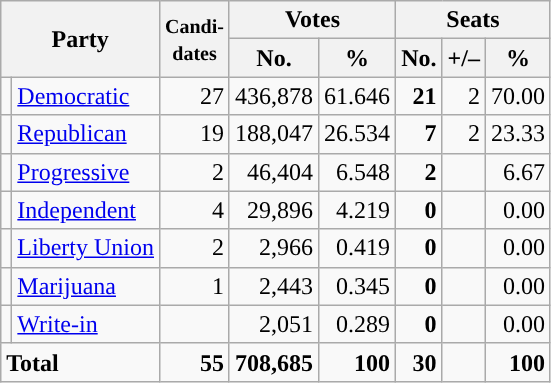<table class="wikitable" style="font-size:100%; text-align:right;">
<tr>
<th colspan=2 rowspan=2>Party</th>
<th rowspan=2><small>Candi-<br>dates</small></th>
<th colspan=2>Votes</th>
<th colspan=3>Seats</th>
</tr>
<tr>
<th>No.</th>
<th>%</th>
<th>No.</th>
<th>+/–</th>
<th>%</th>
</tr>
<tr>
<td style="background:"></td>
<td align=left><a href='#'>Democratic</a></td>
<td>27</td>
<td>436,878</td>
<td>61.646</td>
<td><strong>21</strong></td>
<td>2</td>
<td>70.00</td>
</tr>
<tr>
<td style="background:"></td>
<td align=left><a href='#'>Republican</a></td>
<td>19</td>
<td>188,047</td>
<td>26.534</td>
<td><strong>7</strong></td>
<td>2</td>
<td>23.33</td>
</tr>
<tr>
<td style="background:"></td>
<td align=left><a href='#'>Progressive</a></td>
<td>2</td>
<td>46,404</td>
<td>6.548</td>
<td><strong>2</strong></td>
<td></td>
<td>6.67</td>
</tr>
<tr>
<td style="background:"></td>
<td align=left><a href='#'>Independent</a></td>
<td>4</td>
<td>29,896</td>
<td>4.219</td>
<td><strong>0</strong></td>
<td></td>
<td>0.00</td>
</tr>
<tr>
<td style="background:"></td>
<td align=left><a href='#'>Liberty Union</a></td>
<td>2</td>
<td>2,966</td>
<td>0.419</td>
<td><strong>0</strong></td>
<td></td>
<td>0.00</td>
</tr>
<tr>
<td style="background:"></td>
<td align=left><a href='#'>Marijuana</a></td>
<td>1</td>
<td>2,443</td>
<td>0.345</td>
<td><strong>0</strong></td>
<td></td>
<td>0.00</td>
</tr>
<tr>
<td style="background:"></td>
<td align=left><a href='#'>Write-in</a></td>
<td></td>
<td>2,051</td>
<td>0.289</td>
<td><strong>0</strong></td>
<td></td>
<td>0.00</td>
</tr>
<tr style="font-weight:bold">
<td colspan=2 align=left>Total</td>
<td>55</td>
<td>708,685</td>
<td>100</td>
<td>30</td>
<td></td>
<td>100</td>
</tr>
</table>
